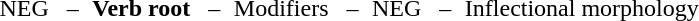<table cellpadding="0" cellspacing="1"  border="0" style="text-align:left">
<tr>
<td>NEG   –  </td>
<td><strong>Verb root</strong>   –  </td>
<td>Modifiers   –  </td>
<td>NEG   –  </td>
<td>Inflectional morphology</td>
</tr>
</table>
